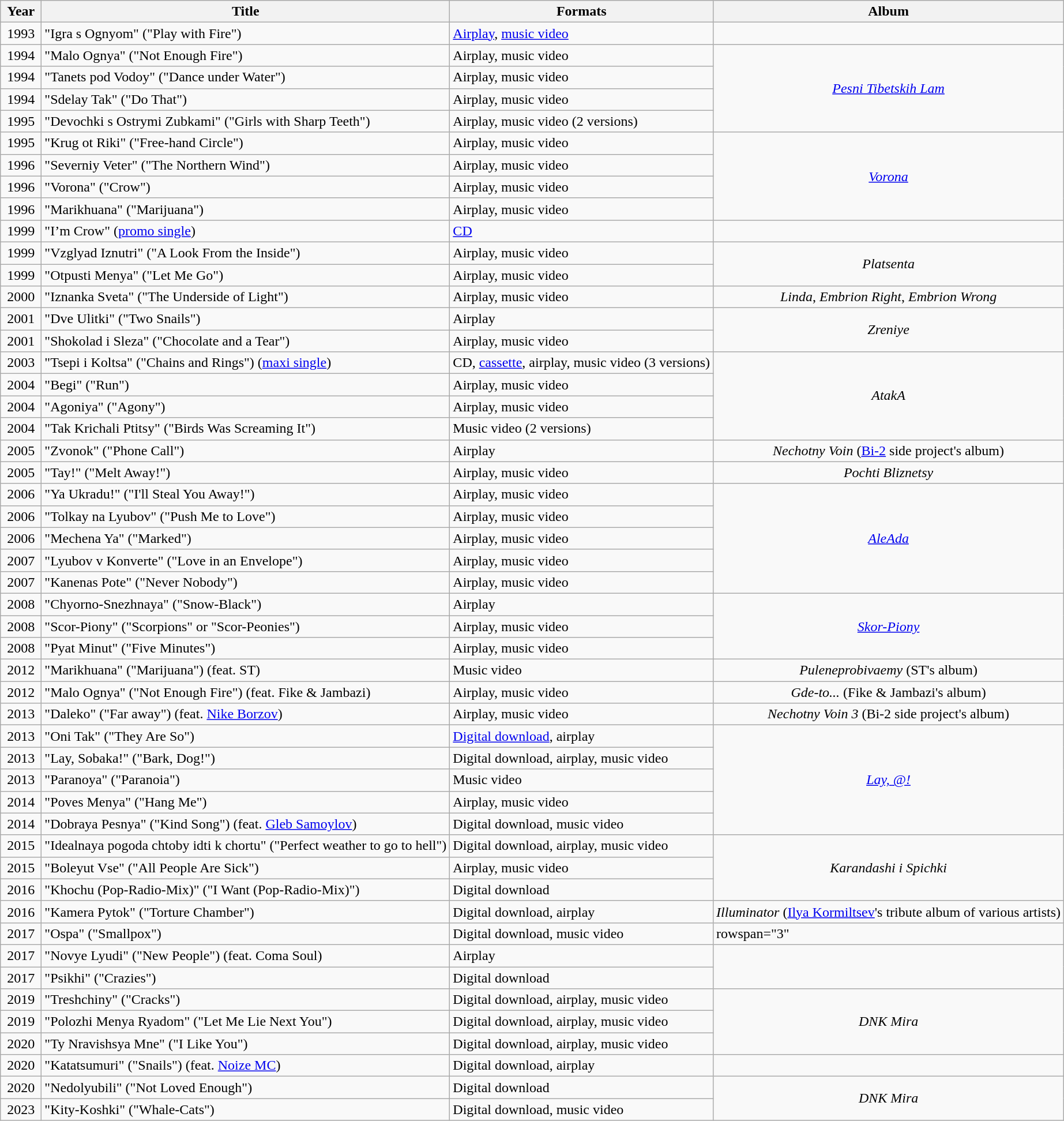<table class="wikitable">
<tr>
<th align="center" valign="top" width="40">Year</th>
<th align="left" valign="top">Title</th>
<th align="left" valign="top">Formats</th>
<th align="left" valign="top">Album</th>
</tr>
<tr>
<td align="center" valign="center">1993</td>
<td valign="top">"Igra s Ognyom" ("Play with Fire")</td>
<td><a href='#'>Airplay</a>, <a href='#'>music video</a></td>
<td></td>
</tr>
<tr>
<td align="center" valign="center">1994</td>
<td valign="top">"Malo Ognya" ("Not Enough Fire")</td>
<td>Airplay, music video</td>
<td rowspan="4" align="center" valign="center"><em><a href='#'>Pesni Tibetskih Lam</a></em></td>
</tr>
<tr>
<td align="center" valign="center">1994</td>
<td valign="top">"Tanets pod Vodoy" ("Dance under Water")</td>
<td>Airplay, music video</td>
</tr>
<tr>
<td align="center" valign="center">1994</td>
<td valign="top">"Sdelay Tak" ("Do That")</td>
<td>Airplay, music video</td>
</tr>
<tr>
<td align="center" valign="center">1995</td>
<td valign="top">"Devochki s Ostrymi Zubkami" ("Girls with Sharp Teeth")</td>
<td>Airplay, music video (2 versions)</td>
</tr>
<tr>
<td align="center" valign="center">1995</td>
<td valign="top">"Krug ot Riki" ("Free-hand Circle")</td>
<td>Airplay, music video</td>
<td rowspan="4" align="center" valign="center"><em><a href='#'>Vorona</a></em></td>
</tr>
<tr>
<td align="center" valign="center">1996</td>
<td valign="top">"Severniy Veter" ("The Northern Wind")</td>
<td>Airplay, music video</td>
</tr>
<tr>
<td align="center" valign="center">1996</td>
<td valign="top">"Vorona" ("Crow")</td>
<td>Airplay, music video</td>
</tr>
<tr>
<td align="center" valign="center">1996</td>
<td valign="top">"Marikhuana" ("Marijuana")</td>
<td>Airplay, music video</td>
</tr>
<tr>
<td align="center" valign="center">1999</td>
<td valign="top">"I’m Crow" (<a href='#'>promo single</a>)</td>
<td><a href='#'>CD</a></td>
<td></td>
</tr>
<tr>
<td align="center" valign="center">1999</td>
<td valign="top">"Vzglyad Iznutri" ("A Look From the Inside")</td>
<td>Airplay, music video</td>
<td rowspan="2" align="center" valign="center"><em>Platsenta</em></td>
</tr>
<tr>
<td align="center" valign="center">1999</td>
<td valign="top">"Otpusti Menya" ("Let Me Go")</td>
<td>Airplay, music video</td>
</tr>
<tr>
<td align="center" valign="center">2000</td>
<td valign="top">"Iznanka Sveta" ("The Underside of Light")</td>
<td>Airplay, music video</td>
<td rowspan="1" align="center" valign="center"><em>Linda</em>, <em>Embrion Right</em>, <em>Embrion Wrong</em></td>
</tr>
<tr>
<td align="center" valign="center">2001</td>
<td valign="top">"Dve Ulitki" ("Two Snails")</td>
<td>Airplay</td>
<td rowspan="2" align="center" valign="center"><em>Zreniye</em></td>
</tr>
<tr>
<td align="center" valign="center">2001</td>
<td valign="top">"Shokolad i Sleza" ("Chocolate and a Tear")</td>
<td>Airplay, music video</td>
</tr>
<tr>
<td align="center" valign="center">2003</td>
<td valign="top">"Tsepi i Koltsa" ("Chains and Rings") (<a href='#'>maxi single</a>)</td>
<td>CD, <a href='#'>cassette</a>, airplay, music video (3 versions)</td>
<td rowspan="4" align="center" valign="center"><em>AtakA</em></td>
</tr>
<tr>
<td align="center" valign="center">2004</td>
<td valign="top">"Begi" ("Run")</td>
<td>Airplay, music video</td>
</tr>
<tr>
<td align="center" valign="center">2004</td>
<td valign="top">"Agoniya" ("Agony")</td>
<td>Airplay, music video</td>
</tr>
<tr>
<td align="center" valign="center">2004</td>
<td valign="top">"Tak Krichali Ptitsy" ("Birds Was Screaming It")</td>
<td>Music video (2 versions)</td>
</tr>
<tr>
<td align="center" valign="center">2005</td>
<td valign="top">"Zvonok" ("Phone Call")</td>
<td>Airplay</td>
<td rowspan="1" align="center" valign="center"><em>Nechotny Voin</em> (<a href='#'>Bi-2</a> side project's album)</td>
</tr>
<tr>
<td align="center" valign="center">2005</td>
<td valign="top">"Tay!" ("Melt Away!")</td>
<td>Airplay, music video</td>
<td rowspan="1" align="center" valign="center"><em>Pochti Bliznetsy</em></td>
</tr>
<tr>
<td align="center" valign="center">2006</td>
<td valign="top">"Ya Ukradu!" ("I'll Steal You Away!")</td>
<td>Airplay, music video</td>
<td rowspan="5" align="center" valign="center"><em><a href='#'>AleAda</a></em></td>
</tr>
<tr>
<td align="center" valign="center">2006</td>
<td valign="top">"Tolkay na Lyubov" ("Push Me to Love")</td>
<td>Airplay, music video</td>
</tr>
<tr>
<td align="center" valign="center">2006</td>
<td valign="top">"Mechena Ya" ("Marked")</td>
<td>Airplay, music video</td>
</tr>
<tr>
<td align="center" valign="center">2007</td>
<td valign="top">"Lyubov v Konverte" ("Love in an Envelope")</td>
<td>Airplay, music video</td>
</tr>
<tr>
<td align="center" valign="center">2007</td>
<td valign="top">"Kanenas Pote" ("Never Nobody")</td>
<td>Airplay, music video</td>
</tr>
<tr>
<td align="center" valign="center">2008</td>
<td valign="top">"Chyorno-Snezhnaya" ("Snow-Black")</td>
<td>Airplay</td>
<td rowspan="3" align="center" valign="center"><em><a href='#'>Skor-Piony</a></em></td>
</tr>
<tr>
<td align="center" valign="center">2008</td>
<td valign="top">"Scor-Piony" ("Scorpions" or "Scor-Peonies")</td>
<td>Airplay, music video</td>
</tr>
<tr>
<td align="center" valign="center">2008</td>
<td valign="top">"Pyat Minut" ("Five Minutes")</td>
<td>Airplay, music video</td>
</tr>
<tr>
<td align="center" valign="center">2012</td>
<td valign="top">"Marikhuana" ("Marijuana") (feat. ST)</td>
<td>Music video</td>
<td rowspan="1" align="center" valign="center"><em>Puleneprobivaemy</em> (ST's album)</td>
</tr>
<tr>
<td align="center" valign="center">2012</td>
<td valign="top">"Malo Ognya" ("Not Enough Fire") (feat. Fike & Jambazi)</td>
<td>Airplay, music video</td>
<td rowspan="1" align="center" valign="center"><em>Gde-to...</em> (Fike & Jambazi's album)</td>
</tr>
<tr>
<td align="center" valign="center">2013</td>
<td valign="top">"Daleko" ("Far away") (feat. <a href='#'>Nike Borzov</a>)</td>
<td>Airplay, music video</td>
<td rowspan="1" align="center" valign="center"><em>Nechotny Voin 3</em> (Bi-2 side project's album)</td>
</tr>
<tr>
<td align="center" valign="center">2013</td>
<td valign="top">"Oni Tak" ("They Are So")</td>
<td><a href='#'>Digital download</a>, airplay</td>
<td rowspan="5" align="center" valign="center"><em><a href='#'>Lay, @!</a></em></td>
</tr>
<tr>
<td align="center" valign="center">2013</td>
<td valign="top">"Lay, Sobaka!" ("Bark, Dog!")</td>
<td>Digital download, airplay, music video</td>
</tr>
<tr>
<td align="center" valign="center">2013</td>
<td valign="top">"Paranoya" ("Paranoia")</td>
<td>Music video</td>
</tr>
<tr>
<td align="center" valign="center">2014</td>
<td valign="top">"Poves Menya" ("Hang Me")</td>
<td>Airplay, music video</td>
</tr>
<tr>
<td align="center" valign="center">2014</td>
<td valign="top">"Dobraya Pesnya" ("Kind Song") (feat. <a href='#'>Gleb Samoylov</a>)</td>
<td>Digital download, music video</td>
</tr>
<tr>
<td align="center" valign="center">2015</td>
<td valign="top">"Idealnaya pogoda chtoby idti k chortu" ("Perfect weather to go to hell")</td>
<td>Digital download, airplay, music video</td>
<td rowspan="3" align="center" valign="center"><em>Karandashi i Spichki</em></td>
</tr>
<tr>
<td align="center" valign="center">2015</td>
<td valign="top">"Boleyut Vse" ("All People Are Sick")</td>
<td>Airplay, music video</td>
</tr>
<tr>
<td align="center" valign="center">2016</td>
<td valign="top">"Khochu (Pop-Radio-Mix)" ("I Want (Pop-Radio-Mix)")</td>
<td>Digital download</td>
</tr>
<tr>
<td align="center" valign="center">2016</td>
<td valign="top">"Kamera Pytok" ("Torture Chamber")</td>
<td>Digital download, airplay</td>
<td align="center" valign="center"><em>Illuminator</em> (<a href='#'>Ilya Kormiltsev</a>'s tribute album of various artists)</td>
</tr>
<tr>
<td align="center" valign="center">2017</td>
<td valign="top">"Ospa" ("Smallpox")</td>
<td>Digital download, music video</td>
<td>rowspan="3" </td>
</tr>
<tr>
<td align="center" valign="center">2017</td>
<td valign="top">"Novye Lyudi" ("New People") (feat. Coma Soul)</td>
<td>Airplay</td>
</tr>
<tr>
<td align="center" valign="center">2017</td>
<td valign="top">"Psikhi" ("Crazies")</td>
<td>Digital download</td>
</tr>
<tr>
<td align="center" valign="center">2019</td>
<td valign="top">"Treshchiny" ("Cracks")</td>
<td>Digital download, airplay, music video</td>
<td rowspan="3" align="center" valign="center"><em>DNK Mira</em></td>
</tr>
<tr>
<td align="center" valign="center">2019</td>
<td valign="top">"Polozhi Menya Ryadom" ("Let Me Lie Next You")</td>
<td>Digital download, airplay, music video</td>
</tr>
<tr>
<td align="center" valign="center">2020</td>
<td valign="top">"Ty Nravishsya Mne" ("I Like You")</td>
<td>Digital download, airplay, music video</td>
</tr>
<tr>
<td align="center" valign="center">2020</td>
<td valign="top">"Katatsumuri" ("Snails") (feat. <a href='#'>Noize MC</a>)</td>
<td>Digital download, airplay</td>
<td></td>
</tr>
<tr>
<td align="center" valign="center">2020</td>
<td valign="top">"Nedolyubili" ("Not Loved Enough")</td>
<td>Digital download</td>
<td rowspan="2" align="center" valign="center"><em>DNK Mira</em></td>
</tr>
<tr>
<td align="center" valign="center">2023</td>
<td valign="top">"Kity-Koshki" ("Whale-Cats")</td>
<td>Digital download, music video</td>
</tr>
</table>
